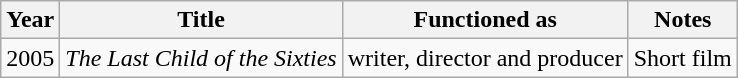<table class="wikitable sortable">
<tr>
<th>Year</th>
<th>Title</th>
<th>Functioned as</th>
<th scope="col" class="unsortable">Notes</th>
</tr>
<tr>
<td>2005</td>
<td><em>The Last Child of the Sixties</em></td>
<td>writer, director and producer</td>
<td>Short film</td>
</tr>
</table>
